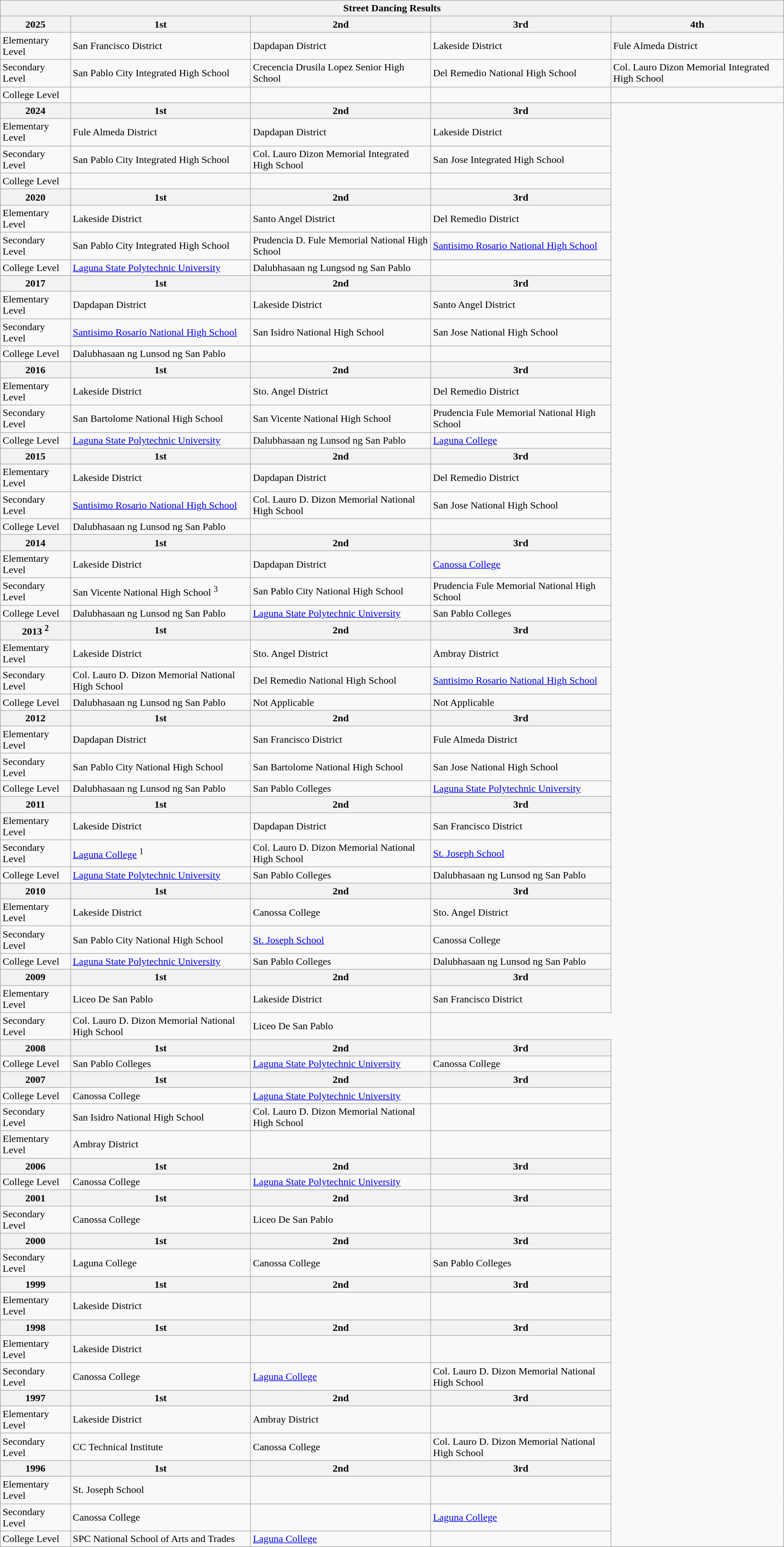<table class=wikitable>
<tr>
<th colspan=5>Street Dancing Results</th>
</tr>
<tr>
<th>2025</th>
<th>1st</th>
<th>2nd</th>
<th>3rd</th>
<th>4th</th>
</tr>
<tr>
<td>Elementary Level</td>
<td>San Francisco District</td>
<td>Dapdapan District</td>
<td>Lakeside District</td>
<td>Fule Almeda District</td>
</tr>
<tr>
<td>Secondary Level</td>
<td>San Pablo City Integrated High School</td>
<td>Crecencia Drusila Lopez Senior High School</td>
<td>Del Remedio National High School</td>
<td>Col. Lauro Dizon Memorial Integrated High School</td>
</tr>
<tr>
<td>College Level</td>
<td></td>
<td></td>
<td></td>
<td></td>
</tr>
<tr>
<th>2024</th>
<th>1st</th>
<th>2nd</th>
<th>3rd</th>
</tr>
<tr>
<td>Elementary Level</td>
<td>Fule Almeda District</td>
<td>Dapdapan District</td>
<td>Lakeside District</td>
</tr>
<tr>
<td>Secondary Level</td>
<td>San Pablo City Integrated High School</td>
<td>Col. Lauro Dizon Memorial Integrated High School</td>
<td>San Jose Integrated High School</td>
</tr>
<tr>
<td>College Level</td>
<td></td>
<td></td>
<td></td>
</tr>
<tr>
<th>2020</th>
<th>1st</th>
<th>2nd</th>
<th>3rd</th>
</tr>
<tr>
<td>Elementary Level</td>
<td>Lakeside District</td>
<td>Santo Angel District</td>
<td>Del Remedio District</td>
</tr>
<tr>
<td>Secondary Level</td>
<td>San Pablo City Integrated High School</td>
<td>Prudencia D. Fule Memorial National High School</td>
<td><a href='#'>Santisimo Rosario National High School</a></td>
</tr>
<tr>
<td>College Level</td>
<td><a href='#'>Laguna State Polytechnic University</a></td>
<td>Dalubhasaan ng Lungsod ng San Pablo</td>
<td></td>
</tr>
<tr>
<th>2017</th>
<th>1st</th>
<th>2nd</th>
<th>3rd</th>
</tr>
<tr>
<td>Elementary Level</td>
<td>Dapdapan District</td>
<td>Lakeside District</td>
<td>Santo Angel District</td>
</tr>
<tr>
<td>Secondary Level</td>
<td><a href='#'>Santisimo Rosario National High School</a></td>
<td>San Isidro National High School</td>
<td>San Jose National High School</td>
</tr>
<tr>
<td>College Level</td>
<td>Dalubhasaan ng Lunsod ng San Pablo</td>
<td></td>
<td></td>
</tr>
<tr>
<th>2016</th>
<th>1st</th>
<th>2nd</th>
<th>3rd</th>
</tr>
<tr>
<td>Elementary Level</td>
<td>Lakeside District</td>
<td>Sto. Angel District</td>
<td>Del Remedio District</td>
</tr>
<tr>
<td>Secondary Level</td>
<td>San Bartolome National High School</td>
<td>San Vicente National High School</td>
<td>Prudencia Fule Memorial National High School</td>
</tr>
<tr>
<td>College Level</td>
<td><a href='#'>Laguna State Polytechnic University</a></td>
<td>Dalubhasaan ng Lunsod ng San Pablo</td>
<td><a href='#'>Laguna College</a></td>
</tr>
<tr>
<th>2015</th>
<th>1st</th>
<th>2nd</th>
<th>3rd</th>
</tr>
<tr>
<td>Elementary Level</td>
<td>Lakeside District</td>
<td>Dapdapan District</td>
<td>Del Remedio District</td>
</tr>
<tr>
<td>Secondary Level</td>
<td><a href='#'>Santisimo Rosario National High School</a></td>
<td>Col. Lauro D. Dizon Memorial National High School</td>
<td>San Jose National High School</td>
</tr>
<tr>
<td>College Level</td>
<td>Dalubhasaan ng Lunsod ng San Pablo</td>
<td></td>
<td></td>
</tr>
<tr>
<th>2014</th>
<th>1st</th>
<th>2nd</th>
<th>3rd</th>
</tr>
<tr>
<td>Elementary Level</td>
<td>Lakeside District</td>
<td>Dapdapan District</td>
<td><a href='#'>Canossa College</a></td>
</tr>
<tr>
<td>Secondary Level</td>
<td>San Vicente National High School <sup>3</sup></td>
<td>San Pablo City National High School</td>
<td>Prudencia Fule Memorial National High School</td>
</tr>
<tr>
<td>College Level</td>
<td>Dalubhasaan ng Lunsod ng San Pablo</td>
<td><a href='#'>Laguna State Polytechnic University</a></td>
<td>San Pablo Colleges</td>
</tr>
<tr>
<th>2013 <sup>2</sup></th>
<th>1st</th>
<th>2nd</th>
<th>3rd</th>
</tr>
<tr>
<td>Elementary Level</td>
<td>Lakeside District</td>
<td>Sto. Angel District</td>
<td>Ambray District</td>
</tr>
<tr>
<td>Secondary Level</td>
<td>Col. Lauro D. Dizon Memorial National High School</td>
<td>Del Remedio National High School</td>
<td><a href='#'>Santisimo Rosario National High School</a></td>
</tr>
<tr>
<td>College Level</td>
<td>Dalubhasaan ng Lunsod ng San Pablo</td>
<td>Not Applicable</td>
<td>Not Applicable</td>
</tr>
<tr>
<th>2012</th>
<th>1st</th>
<th>2nd</th>
<th>3rd</th>
</tr>
<tr>
<td>Elementary Level</td>
<td>Dapdapan District</td>
<td>San Francisco District</td>
<td>Fule Almeda District</td>
</tr>
<tr>
<td>Secondary Level</td>
<td>San Pablo City National High School</td>
<td>San Bartolome National High School</td>
<td>San Jose National High School</td>
</tr>
<tr>
<td>College Level</td>
<td>Dalubhasaan ng Lunsod ng San Pablo</td>
<td>San Pablo Colleges</td>
<td><a href='#'>Laguna State Polytechnic University</a></td>
</tr>
<tr>
<th>2011</th>
<th>1st</th>
<th>2nd</th>
<th>3rd</th>
</tr>
<tr>
<td>Elementary Level</td>
<td>Lakeside District</td>
<td>Dapdapan District</td>
<td>San Francisco District</td>
</tr>
<tr>
<td>Secondary Level</td>
<td><a href='#'>Laguna College</a> <sup>1</sup></td>
<td>Col. Lauro D. Dizon Memorial National High School</td>
<td><a href='#'>St. Joseph School</a></td>
</tr>
<tr>
<td>College Level</td>
<td><a href='#'>Laguna State Polytechnic University</a></td>
<td>San Pablo Colleges</td>
<td>Dalubhasaan ng Lunsod ng San Pablo</td>
</tr>
<tr>
<th>2010</th>
<th>1st</th>
<th>2nd</th>
<th>3rd</th>
</tr>
<tr>
<td>Elementary Level</td>
<td>Lakeside District</td>
<td>Canossa College</td>
<td>Sto. Angel District</td>
</tr>
<tr>
<td>Secondary Level</td>
<td>San Pablo City National High School</td>
<td><a href='#'>St. Joseph School</a></td>
<td>Canossa College</td>
</tr>
<tr>
<td>College Level</td>
<td><a href='#'>Laguna State Polytechnic University</a></td>
<td>San Pablo Colleges</td>
<td>Dalubhasaan ng Lunsod ng San Pablo</td>
</tr>
<tr>
<th>2009</th>
<th>1st</th>
<th>2nd</th>
<th>3rd</th>
</tr>
<tr>
<td>Elementary Level</td>
<td>Liceo De San Pablo</td>
<td>Lakeside District</td>
<td>San Francisco District</td>
</tr>
<tr>
<td>Secondary Level</td>
<td>Col. Lauro D. Dizon Memorial National High School</td>
<td>Liceo De San Pablo</td>
</tr>
<tr>
<th>2008</th>
<th>1st</th>
<th>2nd</th>
<th>3rd</th>
</tr>
<tr>
<td>College Level</td>
<td>San Pablo Colleges</td>
<td><a href='#'>Laguna State Polytechnic University</a></td>
<td>Canossa College</td>
</tr>
<tr>
<th>2007</th>
<th>1st</th>
<th>2nd</th>
<th>3rd</th>
</tr>
<tr>
<td>College Level</td>
<td>Canossa College</td>
<td><a href='#'>Laguna State Polytechnic University</a></td>
<td></td>
</tr>
<tr>
<td>Secondary Level</td>
<td>San Isidro National High School</td>
<td>Col. Lauro D. Dizon Memorial National High School</td>
<td></td>
</tr>
<tr>
<td>Elementary Level</td>
<td>Ambray District</td>
<td></td>
<td></td>
</tr>
<tr>
<th>2006</th>
<th>1st</th>
<th>2nd</th>
<th>3rd</th>
</tr>
<tr>
<td>College Level</td>
<td>Canossa College</td>
<td><a href='#'>Laguna State Polytechnic University</a></td>
<td></td>
</tr>
<tr>
<th>2001</th>
<th>1st</th>
<th>2nd</th>
<th>3rd</th>
</tr>
<tr>
<td>Secondary Level</td>
<td>Canossa College</td>
<td>Liceo De San Pablo</td>
<td></td>
</tr>
<tr>
<th>2000</th>
<th>1st</th>
<th>2nd</th>
<th>3rd</th>
</tr>
<tr>
<td>Secondary Level</td>
<td>Laguna College</td>
<td>Canossa College</td>
<td>San Pablo Colleges</td>
</tr>
<tr>
<th>1999</th>
<th>1st</th>
<th>2nd</th>
<th>3rd</th>
</tr>
<tr>
<td>Elementary Level</td>
<td>Lakeside District</td>
<td></td>
<td></td>
</tr>
<tr>
<th>1998</th>
<th>1st</th>
<th>2nd</th>
<th>3rd</th>
</tr>
<tr>
<td>Elementary Level</td>
<td>Lakeside District</td>
<td></td>
<td></td>
</tr>
<tr>
<td>Secondary Level</td>
<td>Canossa College</td>
<td><a href='#'>Laguna College</a></td>
<td>Col. Lauro D. Dizon Memorial National High School</td>
</tr>
<tr>
<th>1997</th>
<th>1st</th>
<th>2nd</th>
<th>3rd</th>
</tr>
<tr>
<td>Elementary Level</td>
<td>Lakeside District</td>
<td>Ambray District</td>
<td></td>
</tr>
<tr>
<td>Secondary Level</td>
<td>CC Technical Institute</td>
<td>Canossa College</td>
<td>Col. Lauro D. Dizon Memorial National High School</td>
</tr>
<tr>
<th>1996</th>
<th>1st</th>
<th>2nd</th>
<th>3rd</th>
</tr>
<tr>
<td>Elementary Level</td>
<td>St. Joseph School</td>
<td></td>
<td></td>
</tr>
<tr>
<td>Secondary Level</td>
<td>Canossa College</td>
<td></td>
<td><a href='#'>Laguna College</a></td>
</tr>
<tr>
<td>College Level</td>
<td>SPC National School of Arts and Trades</td>
<td><a href='#'>Laguna College</a></td>
<td></td>
</tr>
</table>
